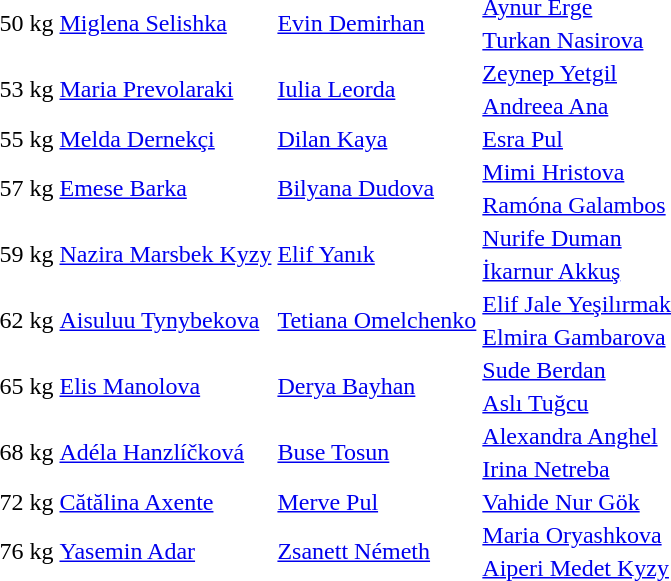<table>
<tr>
<td rowspan=2>50 kg</td>
<td rowspan=2> <a href='#'>Miglena Selishka</a></td>
<td rowspan=2> <a href='#'>Evin Demirhan</a></td>
<td> <a href='#'>Aynur Erge</a></td>
</tr>
<tr>
<td> <a href='#'>Turkan Nasirova</a></td>
</tr>
<tr>
<td rowspan=2>53 kg</td>
<td rowspan=2> <a href='#'>Maria Prevolaraki</a></td>
<td rowspan=2> <a href='#'>Iulia Leorda</a></td>
<td> <a href='#'>Zeynep Yetgil</a></td>
</tr>
<tr>
<td> <a href='#'>Andreea Ana</a></td>
</tr>
<tr>
<td>55 kg</td>
<td> <a href='#'>Melda Dernekçi</a></td>
<td> <a href='#'>Dilan Kaya</a></td>
<td> <a href='#'>Esra Pul</a></td>
</tr>
<tr>
<td rowspan=2>57 kg</td>
<td rowspan=2> <a href='#'>Emese Barka</a></td>
<td rowspan=2> <a href='#'>Bilyana Dudova</a></td>
<td> <a href='#'>Mimi Hristova</a></td>
</tr>
<tr>
<td> <a href='#'>Ramóna Galambos</a></td>
</tr>
<tr>
<td rowspan=2>59 kg</td>
<td rowspan=2> <a href='#'>Nazira Marsbek Kyzy</a></td>
<td rowspan=2> <a href='#'>Elif Yanık</a></td>
<td> <a href='#'>Nurife Duman</a></td>
</tr>
<tr>
<td> <a href='#'>İkarnur Akkuş</a></td>
</tr>
<tr>
<td rowspan=2>62 kg</td>
<td rowspan=2> <a href='#'>Aisuluu Tynybekova</a></td>
<td rowspan=2> <a href='#'>Tetiana Omelchenko</a></td>
<td> <a href='#'>Elif Jale Yeşilırmak</a></td>
</tr>
<tr>
<td> <a href='#'>Elmira Gambarova</a></td>
</tr>
<tr>
<td rowspan=2>65 kg</td>
<td rowspan=2> <a href='#'>Elis Manolova</a></td>
<td rowspan=2> <a href='#'>Derya Bayhan</a></td>
<td> <a href='#'>Sude Berdan</a></td>
</tr>
<tr>
<td> <a href='#'>Aslı Tuğcu</a></td>
</tr>
<tr>
<td rowspan=2>68 kg</td>
<td rowspan=2> <a href='#'>Adéla Hanzlíčková</a></td>
<td rowspan=2> <a href='#'>Buse Tosun</a></td>
<td> <a href='#'>Alexandra Anghel</a></td>
</tr>
<tr>
<td> <a href='#'>Irina Netreba</a></td>
</tr>
<tr>
<td>72 kg</td>
<td> <a href='#'>Cătălina Axente</a></td>
<td> <a href='#'>Merve Pul</a></td>
<td> <a href='#'>Vahide Nur Gök</a></td>
</tr>
<tr>
<td rowspan=2>76 kg</td>
<td rowspan=2> <a href='#'>Yasemin Adar</a></td>
<td rowspan=2> <a href='#'>Zsanett Németh</a></td>
<td> <a href='#'>Maria Oryashkova</a></td>
</tr>
<tr>
<td> <a href='#'>Aiperi Medet Kyzy</a></td>
</tr>
</table>
